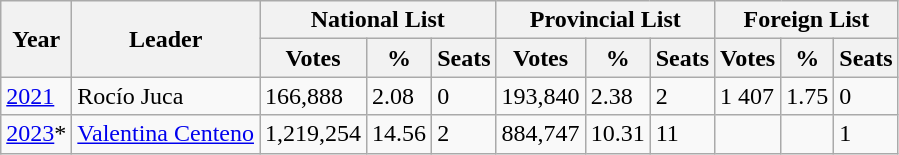<table class="wikitable">
<tr>
<th rowspan="2">Year</th>
<th rowspan="2">Leader</th>
<th colspan="3"><strong>National List</strong></th>
<th colspan="3">Provincial List</th>
<th colspan="3">Foreign List</th>
</tr>
<tr>
<th>Votes</th>
<th>%</th>
<th>Seats</th>
<th>Votes</th>
<th>%</th>
<th>Seats</th>
<th>Votes</th>
<th>%</th>
<th>Seats</th>
</tr>
<tr>
<td><a href='#'>2021</a></td>
<td>Rocío Juca</td>
<td>166,888</td>
<td>2.08</td>
<td>0</td>
<td>193,840</td>
<td>2.38</td>
<td>2</td>
<td>1 407</td>
<td>1.75</td>
<td>0</td>
</tr>
<tr>
<td><a href='#'>2023</a>*</td>
<td><a href='#'>Valentina Centeno</a></td>
<td>1,219,254</td>
<td>14.56</td>
<td>2</td>
<td>884,747</td>
<td>10.31</td>
<td>11</td>
<td></td>
<td></td>
<td>1</td>
</tr>
</table>
